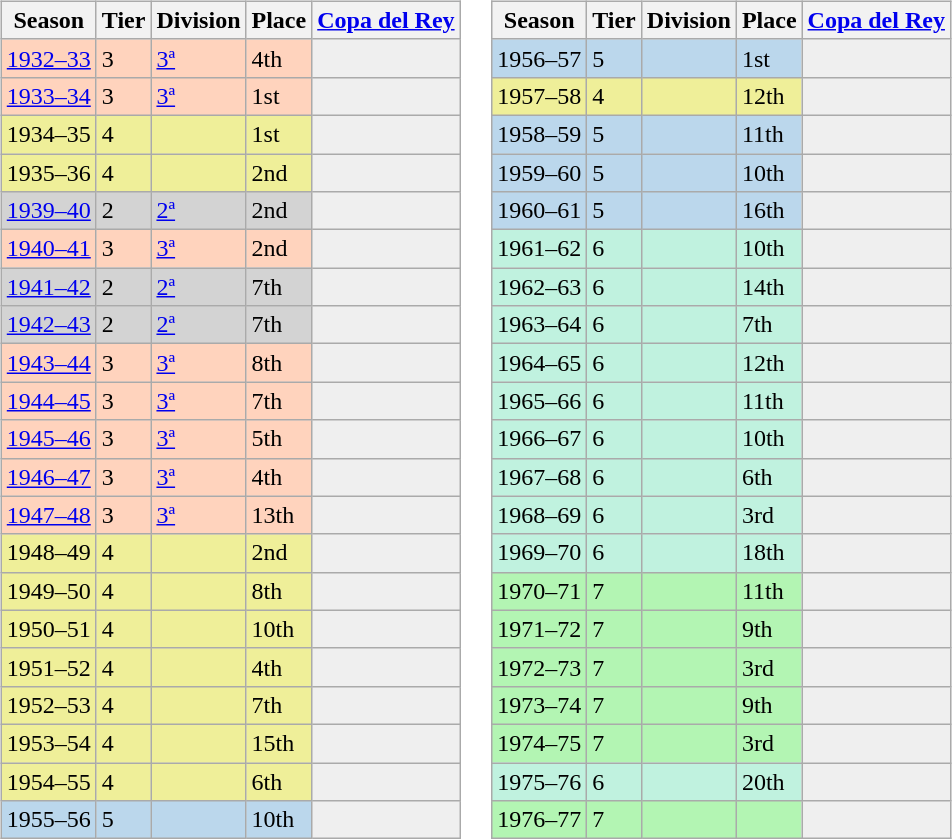<table>
<tr>
<td valign="top" width=0%><br><table class="wikitable">
<tr style="background:#f0f6fa;">
<th>Season</th>
<th>Tier</th>
<th>Division</th>
<th>Place</th>
<th><a href='#'>Copa del Rey</a></th>
</tr>
<tr>
<td style="background:#FFD3BD;"><a href='#'>1932–33</a></td>
<td style="background:#FFD3BD;">3</td>
<td style="background:#FFD3BD;"><a href='#'>3ª</a></td>
<td style="background:#FFD3BD;">4th</td>
<th style="background:#efefef;"></th>
</tr>
<tr>
<td style="background:#FFD3BD;"><a href='#'>1933–34</a></td>
<td style="background:#FFD3BD;">3</td>
<td style="background:#FFD3BD;"><a href='#'>3ª</a></td>
<td style="background:#FFD3BD;">1st</td>
<th style="background:#efefef;"></th>
</tr>
<tr>
<td style="background:#EFEF99;">1934–35</td>
<td style="background:#EFEF99;">4</td>
<td style="background:#EFEF99;"></td>
<td style="background:#EFEF99;">1st</td>
<th style="background:#efefef;"></th>
</tr>
<tr>
<td style="background:#EFEF99;">1935–36</td>
<td style="background:#EFEF99;">4</td>
<td style="background:#EFEF99;"></td>
<td style="background:#EFEF99;">2nd</td>
<th style="background:#efefef;"></th>
</tr>
<tr>
<td style="background:#D3D3D3;"><a href='#'>1939–40</a></td>
<td style="background:#D3D3D3;">2</td>
<td style="background:#D3D3D3;"><a href='#'>2ª</a></td>
<td style="background:#D3D3D3;">2nd</td>
<th style="background:#efefef;"></th>
</tr>
<tr>
<td style="background:#FFD3BD;"><a href='#'>1940–41</a></td>
<td style="background:#FFD3BD;">3</td>
<td style="background:#FFD3BD;"><a href='#'>3ª</a></td>
<td style="background:#FFD3BD;">2nd</td>
<th style="background:#efefef;"></th>
</tr>
<tr>
<td style="background:#D3D3D3;"><a href='#'>1941–42</a></td>
<td style="background:#D3D3D3;">2</td>
<td style="background:#D3D3D3;"><a href='#'>2ª</a></td>
<td style="background:#D3D3D3;">7th</td>
<th style="background:#efefef;"></th>
</tr>
<tr>
<td style="background:#D3D3D3;"><a href='#'>1942–43</a></td>
<td style="background:#D3D3D3;">2</td>
<td style="background:#D3D3D3;"><a href='#'>2ª</a></td>
<td style="background:#D3D3D3;">7th</td>
<th style="background:#efefef;"></th>
</tr>
<tr>
<td style="background:#FFD3BD;"><a href='#'>1943–44</a></td>
<td style="background:#FFD3BD;">3</td>
<td style="background:#FFD3BD;"><a href='#'>3ª</a></td>
<td style="background:#FFD3BD;">8th</td>
<th style="background:#efefef;"></th>
</tr>
<tr>
<td style="background:#FFD3BD;"><a href='#'>1944–45</a></td>
<td style="background:#FFD3BD;">3</td>
<td style="background:#FFD3BD;"><a href='#'>3ª</a></td>
<td style="background:#FFD3BD;">7th</td>
<th style="background:#efefef;"></th>
</tr>
<tr>
<td style="background:#FFD3BD;"><a href='#'>1945–46</a></td>
<td style="background:#FFD3BD;">3</td>
<td style="background:#FFD3BD;"><a href='#'>3ª</a></td>
<td style="background:#FFD3BD;">5th</td>
<th style="background:#efefef;"></th>
</tr>
<tr>
<td style="background:#FFD3BD;"><a href='#'>1946–47</a></td>
<td style="background:#FFD3BD;">3</td>
<td style="background:#FFD3BD;"><a href='#'>3ª</a></td>
<td style="background:#FFD3BD;">4th</td>
<th style="background:#efefef;"></th>
</tr>
<tr>
<td style="background:#FFD3BD;"><a href='#'>1947–48</a></td>
<td style="background:#FFD3BD;">3</td>
<td style="background:#FFD3BD;"><a href='#'>3ª</a></td>
<td style="background:#FFD3BD;">13th</td>
<th style="background:#efefef;"></th>
</tr>
<tr>
<td style="background:#EFEF99;">1948–49</td>
<td style="background:#EFEF99;">4</td>
<td style="background:#EFEF99;"></td>
<td style="background:#EFEF99;">2nd</td>
<th style="background:#efefef;"></th>
</tr>
<tr>
<td style="background:#EFEF99;">1949–50</td>
<td style="background:#EFEF99;">4</td>
<td style="background:#EFEF99;"></td>
<td style="background:#EFEF99;">8th</td>
<th style="background:#efefef;"></th>
</tr>
<tr>
<td style="background:#EFEF99;">1950–51</td>
<td style="background:#EFEF99;">4</td>
<td style="background:#EFEF99;"></td>
<td style="background:#EFEF99;">10th</td>
<th style="background:#efefef;"></th>
</tr>
<tr>
<td style="background:#EFEF99;">1951–52</td>
<td style="background:#EFEF99;">4</td>
<td style="background:#EFEF99;"></td>
<td style="background:#EFEF99;">4th</td>
<th style="background:#efefef;"></th>
</tr>
<tr>
<td style="background:#EFEF99;">1952–53</td>
<td style="background:#EFEF99;">4</td>
<td style="background:#EFEF99;"></td>
<td style="background:#EFEF99;">7th</td>
<th style="background:#efefef;"></th>
</tr>
<tr>
<td style="background:#EFEF99;">1953–54</td>
<td style="background:#EFEF99;">4</td>
<td style="background:#EFEF99;"></td>
<td style="background:#EFEF99;">15th</td>
<th style="background:#efefef;"></th>
</tr>
<tr>
<td style="background:#EFEF99;">1954–55</td>
<td style="background:#EFEF99;">4</td>
<td style="background:#EFEF99;"></td>
<td style="background:#EFEF99;">6th</td>
<th style="background:#efefef;"></th>
</tr>
<tr>
<td style="background:#BBD7EC;">1955–56</td>
<td style="background:#BBD7EC;">5</td>
<td style="background:#BBD7EC;"></td>
<td style="background:#BBD7EC;">10th</td>
<th style="background:#efefef;"></th>
</tr>
</table>
</td>
<td valign="top" width=0%><br><table class="wikitable">
<tr style="background:#f0f6fa;">
<th>Season</th>
<th>Tier</th>
<th>Division</th>
<th>Place</th>
<th><a href='#'>Copa del Rey</a></th>
</tr>
<tr>
<td style="background:#BBD7EC;">1956–57</td>
<td style="background:#BBD7EC;">5</td>
<td style="background:#BBD7EC;"></td>
<td style="background:#BBD7EC;">1st</td>
<th style="background:#efefef;"></th>
</tr>
<tr>
<td style="background:#EFEF99;">1957–58</td>
<td style="background:#EFEF99;">4</td>
<td style="background:#EFEF99;"></td>
<td style="background:#EFEF99;">12th</td>
<th style="background:#efefef;"></th>
</tr>
<tr>
<td style="background:#BBD7EC;">1958–59</td>
<td style="background:#BBD7EC;">5</td>
<td style="background:#BBD7EC;"></td>
<td style="background:#BBD7EC;">11th</td>
<th style="background:#efefef;"></th>
</tr>
<tr>
<td style="background:#BBD7EC;">1959–60</td>
<td style="background:#BBD7EC;">5</td>
<td style="background:#BBD7EC;"></td>
<td style="background:#BBD7EC;">10th</td>
<th style="background:#efefef;"></th>
</tr>
<tr>
<td style="background:#BBD7EC;">1960–61</td>
<td style="background:#BBD7EC;">5</td>
<td style="background:#BBD7EC;"></td>
<td style="background:#BBD7EC;">16th</td>
<th style="background:#efefef;"></th>
</tr>
<tr>
<td style="background:#C0F2DF;">1961–62</td>
<td style="background:#C0F2DF;">6</td>
<td style="background:#C0F2DF;"></td>
<td style="background:#C0F2DF;">10th</td>
<th style="background:#efefef;"></th>
</tr>
<tr>
<td style="background:#C0F2DF;">1962–63</td>
<td style="background:#C0F2DF;">6</td>
<td style="background:#C0F2DF;"></td>
<td style="background:#C0F2DF;">14th</td>
<th style="background:#efefef;"></th>
</tr>
<tr>
<td style="background:#C0F2DF;">1963–64</td>
<td style="background:#C0F2DF;">6</td>
<td style="background:#C0F2DF;"></td>
<td style="background:#C0F2DF;">7th</td>
<th style="background:#efefef;"></th>
</tr>
<tr>
<td style="background:#C0F2DF;">1964–65</td>
<td style="background:#C0F2DF;">6</td>
<td style="background:#C0F2DF;"></td>
<td style="background:#C0F2DF;">12th</td>
<th style="background:#efefef;"></th>
</tr>
<tr>
<td style="background:#C0F2DF;">1965–66</td>
<td style="background:#C0F2DF;">6</td>
<td style="background:#C0F2DF;"></td>
<td style="background:#C0F2DF;">11th</td>
<th style="background:#efefef;"></th>
</tr>
<tr>
<td style="background:#C0F2DF;">1966–67</td>
<td style="background:#C0F2DF;">6</td>
<td style="background:#C0F2DF;"></td>
<td style="background:#C0F2DF;">10th</td>
<th style="background:#efefef;"></th>
</tr>
<tr>
<td style="background:#C0F2DF;">1967–68</td>
<td style="background:#C0F2DF;">6</td>
<td style="background:#C0F2DF;"></td>
<td style="background:#C0F2DF;">6th</td>
<th style="background:#efefef;"></th>
</tr>
<tr>
<td style="background:#C0F2DF;">1968–69</td>
<td style="background:#C0F2DF;">6</td>
<td style="background:#C0F2DF;"></td>
<td style="background:#C0F2DF;">3rd</td>
<th style="background:#efefef;"></th>
</tr>
<tr>
<td style="background:#C0F2DF;">1969–70</td>
<td style="background:#C0F2DF;">6</td>
<td style="background:#C0F2DF;"></td>
<td style="background:#C0F2DF;">18th</td>
<th style="background:#efefef;"></th>
</tr>
<tr>
<td style="background:#B3F5B3;">1970–71</td>
<td style="background:#B3F5B3;">7</td>
<td style="background:#B3F5B3;"></td>
<td style="background:#B3F5B3;">11th</td>
<th style="background:#efefef;"></th>
</tr>
<tr>
<td style="background:#B3F5B3;">1971–72</td>
<td style="background:#B3F5B3;">7</td>
<td style="background:#B3F5B3;"></td>
<td style="background:#B3F5B3;">9th</td>
<th style="background:#efefef;"></th>
</tr>
<tr>
<td style="background:#B3F5B3;">1972–73</td>
<td style="background:#B3F5B3;">7</td>
<td style="background:#B3F5B3;"></td>
<td style="background:#B3F5B3;">3rd</td>
<th style="background:#efefef;"></th>
</tr>
<tr>
<td style="background:#B3F5B3;">1973–74</td>
<td style="background:#B3F5B3;">7</td>
<td style="background:#B3F5B3;"></td>
<td style="background:#B3F5B3;">9th</td>
<th style="background:#efefef;"></th>
</tr>
<tr>
<td style="background:#B3F5B3;">1974–75</td>
<td style="background:#B3F5B3;">7</td>
<td style="background:#B3F5B3;"></td>
<td style="background:#B3F5B3;">3rd</td>
<th style="background:#efefef;"></th>
</tr>
<tr>
<td style="background:#C0F2DF;">1975–76</td>
<td style="background:#C0F2DF;">6</td>
<td style="background:#C0F2DF;"></td>
<td style="background:#C0F2DF;">20th</td>
<th style="background:#efefef;"></th>
</tr>
<tr>
<td style="background:#B3F5B3;">1976–77</td>
<td style="background:#B3F5B3;">7</td>
<td style="background:#B3F5B3;"></td>
<td style="background:#B3F5B3;"></td>
<th style="background:#efefef;"></th>
</tr>
</table>
</td>
</tr>
</table>
